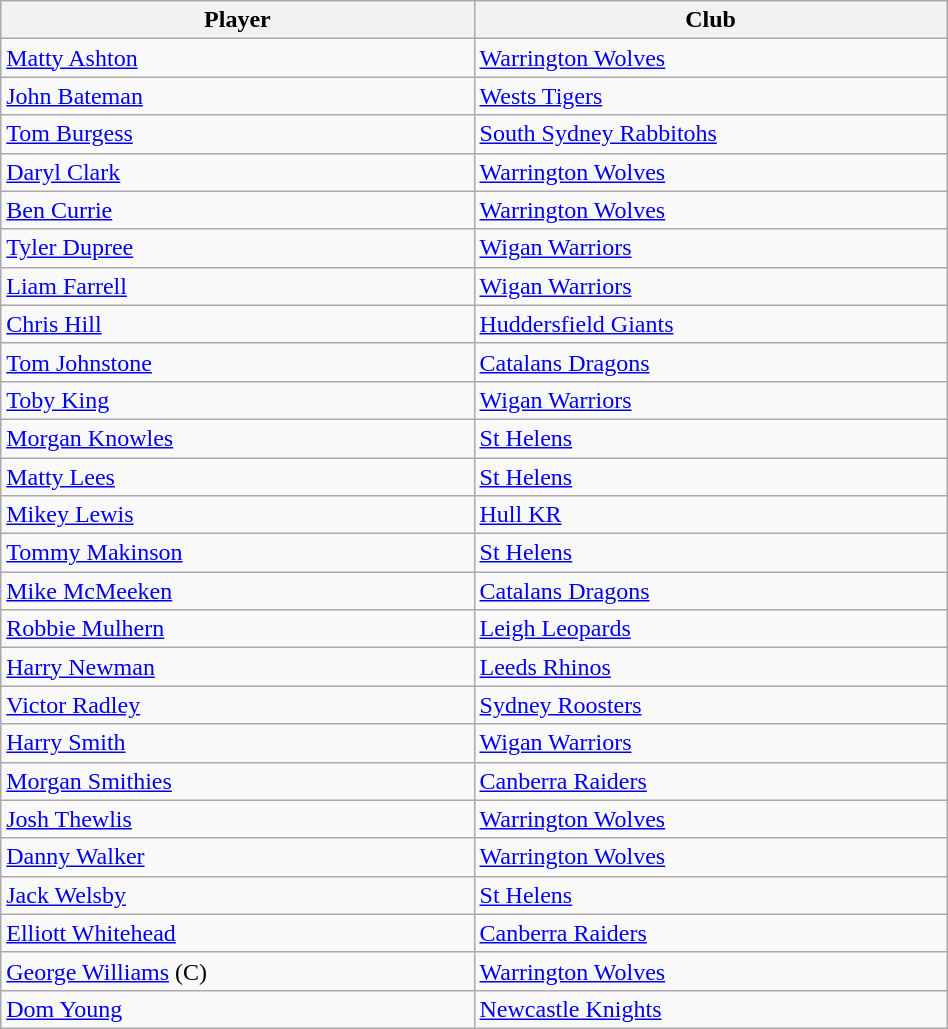<table class="wikitable sortable" style="width:50%;text-align:right">
<tr>
<th width=50%>Player</th>
<th width=50%>Club</th>
</tr>
<tr>
<td style="text-align:left;"><a href='#'>Matty Ashton</a></td>
<td style="text-align:left;"><a href='#'>Warrington Wolves</a></td>
</tr>
<tr>
<td style="text-align:left;"><a href='#'>John Bateman</a></td>
<td style="text-align:left;"><a href='#'>Wests Tigers</a></td>
</tr>
<tr>
<td style="text-align:left;"><a href='#'>Tom Burgess</a></td>
<td style="text-align:left;"><a href='#'>South Sydney Rabbitohs</a></td>
</tr>
<tr>
<td style="text-align:left;"><a href='#'>Daryl Clark</a></td>
<td style="text-align:left;"><a href='#'>Warrington Wolves</a></td>
</tr>
<tr>
<td style="text-align:left;"><a href='#'>Ben Currie</a></td>
<td style="text-align:left;"><a href='#'>Warrington Wolves</a></td>
</tr>
<tr>
<td style="text-align:left;"><a href='#'>Tyler Dupree</a></td>
<td style="text-align:left;"><a href='#'>Wigan Warriors</a></td>
</tr>
<tr>
<td style="text-align:left;"><a href='#'>Liam Farrell</a></td>
<td style="text-align:left;"><a href='#'>Wigan Warriors</a></td>
</tr>
<tr>
<td style="text-align:left;"><a href='#'>Chris Hill</a></td>
<td style="text-align:left;"><a href='#'>Huddersfield Giants</a></td>
</tr>
<tr>
<td style="text-align:left;"><a href='#'>Tom Johnstone</a></td>
<td style="text-align:left;"><a href='#'>Catalans Dragons</a></td>
</tr>
<tr>
<td style="text-align:left;"><a href='#'>Toby King</a></td>
<td style="text-align:left;"><a href='#'>Wigan Warriors</a></td>
</tr>
<tr>
<td style="text-align:left;"><a href='#'>Morgan Knowles</a></td>
<td style="text-align:left;"><a href='#'>St Helens</a></td>
</tr>
<tr>
<td style="text-align:left;"><a href='#'>Matty Lees</a></td>
<td style="text-align:left;"><a href='#'>St Helens</a></td>
</tr>
<tr>
<td style="text-align:left;"><a href='#'>Mikey Lewis</a></td>
<td style="text-align:left;"><a href='#'>Hull KR</a></td>
</tr>
<tr>
<td style="text-align:left;"><a href='#'>Tommy Makinson</a></td>
<td style="text-align:left;"><a href='#'>St Helens</a></td>
</tr>
<tr>
<td style="text-align:left;"><a href='#'>Mike McMeeken</a></td>
<td style="text-align:left;"><a href='#'>Catalans Dragons</a></td>
</tr>
<tr>
<td style="text-align:left;"><a href='#'>Robbie Mulhern</a></td>
<td style="text-align:left;"><a href='#'>Leigh Leopards</a></td>
</tr>
<tr>
<td style="text-align:left;"><a href='#'>Harry Newman</a></td>
<td style="text-align:left;"><a href='#'>Leeds Rhinos</a></td>
</tr>
<tr>
<td style="text-align:left;"><a href='#'>Victor Radley</a></td>
<td style="text-align:left;"><a href='#'>Sydney Roosters</a></td>
</tr>
<tr>
<td style="text-align:left;"><a href='#'>Harry Smith</a></td>
<td style="text-align:left;"><a href='#'>Wigan Warriors</a></td>
</tr>
<tr>
<td style="text-align:left;"><a href='#'>Morgan Smithies</a></td>
<td style="text-align:left;"><a href='#'>Canberra Raiders</a></td>
</tr>
<tr>
<td style="text-align:left;"><a href='#'>Josh Thewlis</a></td>
<td style="text-align:left;"><a href='#'>Warrington Wolves</a></td>
</tr>
<tr>
<td style="text-align:left;"><a href='#'>Danny Walker</a></td>
<td style="text-align:left;"><a href='#'>Warrington Wolves</a></td>
</tr>
<tr>
<td style="text-align:left;"><a href='#'>Jack Welsby</a></td>
<td style="text-align:left;"><a href='#'>St Helens</a></td>
</tr>
<tr>
<td style="text-align:left;"><a href='#'>Elliott Whitehead</a></td>
<td style="text-align:left;"><a href='#'>Canberra Raiders</a></td>
</tr>
<tr>
<td style="text-align:left;"><a href='#'>George Williams</a> (C)</td>
<td style="text-align:left;"><a href='#'>Warrington Wolves</a></td>
</tr>
<tr>
<td style="text-align:left;"><a href='#'>Dom Young</a></td>
<td style="text-align:left;"><a href='#'>Newcastle Knights</a></td>
</tr>
</table>
